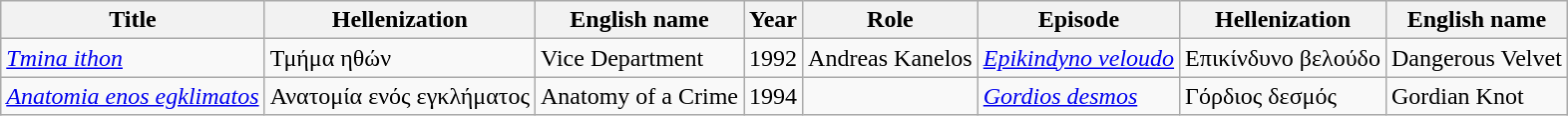<table class="wikitable">
<tr>
<th>Title</th>
<th>Hellenization</th>
<th>English name</th>
<th>Year</th>
<th>Role</th>
<th>Episode</th>
<th>Hellenization</th>
<th>English name</th>
</tr>
<tr>
<td><em><a href='#'>Tmina ithon</a></em></td>
<td>Τμήμα ηθών</td>
<td>Vice Department</td>
<td>1992</td>
<td>Andreas Kanelos</td>
<td><em><a href='#'>Epikindyno veloudo</a></em></td>
<td>Επικίνδυνο βελούδο</td>
<td>Dangerous Velvet</td>
</tr>
<tr>
<td><em><a href='#'>Anatomia enos egklimatos</a></em></td>
<td>Ανατομία ενός εγκλήματος</td>
<td>Anatomy of a Crime</td>
<td>1994</td>
<td></td>
<td><em><a href='#'>Gordios desmos</a></em></td>
<td>Γόρδιος δεσμός</td>
<td>Gordian Knot</td>
</tr>
</table>
